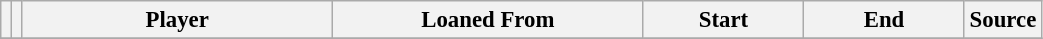<table class="wikitable plainrowheaders sortable" style="font-size:95%">
<tr>
<th></th>
<th></th>
<th scope="col" style="width:200px;"><strong>Player</strong></th>
<th scope="col" style="width:200px;"><strong>Loaned From</strong></th>
<th scope="col" style="width:100px;"><strong>Start</strong></th>
<th scope="col" style="width:100px;"><strong>End</strong></th>
<th><strong>Source</strong></th>
</tr>
<tr>
</tr>
</table>
